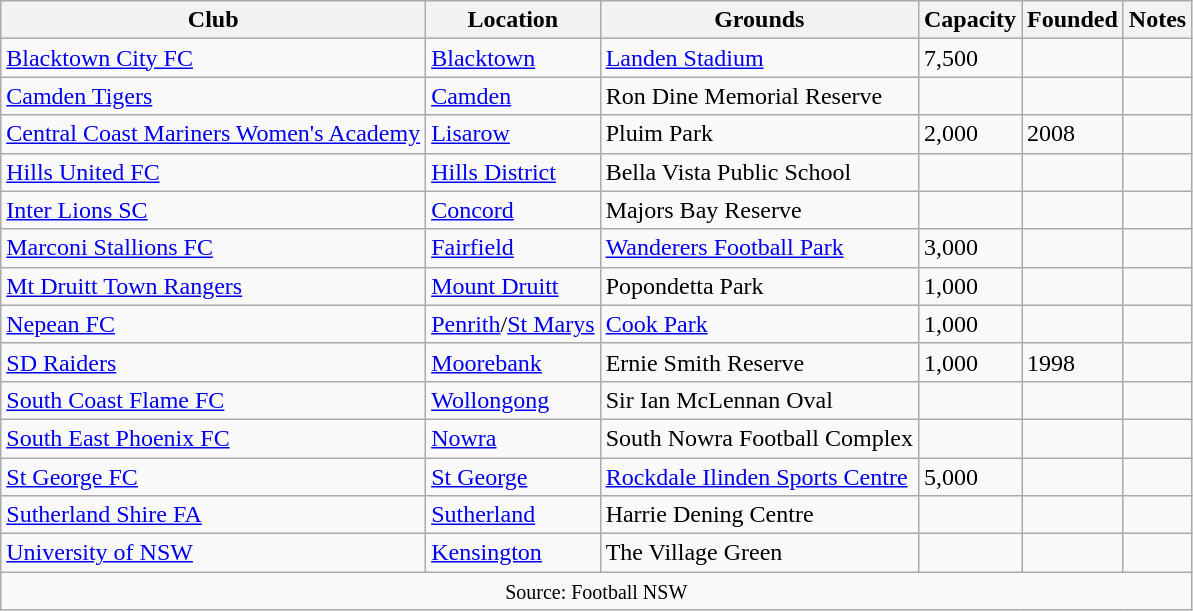<table class = "wikitable" style="text-align:left">
<tr>
<th>Club</th>
<th>Location</th>
<th>Grounds</th>
<th>Capacity</th>
<th>Founded</th>
<th>Notes</th>
</tr>
<tr>
<td><a href='#'>Blacktown City FC</a></td>
<td><a href='#'>Blacktown</a></td>
<td><a href='#'>Landen Stadium</a></td>
<td>7,500</td>
<td></td>
<td></td>
</tr>
<tr>
<td><a href='#'>Camden Tigers</a></td>
<td><a href='#'>Camden</a></td>
<td>Ron Dine Memorial Reserve</td>
<td></td>
<td></td>
<td></td>
</tr>
<tr>
<td><a href='#'>Central Coast Mariners Women's Academy</a></td>
<td><a href='#'>Lisarow</a></td>
<td>Pluim Park</td>
<td>2,000</td>
<td>2008</td>
<td></td>
</tr>
<tr>
<td><a href='#'>Hills United FC</a></td>
<td><a href='#'>Hills District</a></td>
<td>Bella Vista Public School</td>
<td></td>
<td></td>
<td></td>
</tr>
<tr>
<td><a href='#'>Inter Lions SC</a></td>
<td><a href='#'>Concord</a></td>
<td>Majors Bay Reserve</td>
<td></td>
<td></td>
<td></td>
</tr>
<tr>
<td><a href='#'>Marconi Stallions FC</a></td>
<td><a href='#'>Fairfield</a></td>
<td><a href='#'>Wanderers Football Park</a></td>
<td>3,000</td>
<td></td>
</tr>
<tr>
<td><a href='#'>Mt Druitt Town Rangers</a></td>
<td><a href='#'>Mount Druitt</a></td>
<td>Popondetta Park</td>
<td>1,000</td>
<td></td>
<td></td>
</tr>
<tr>
<td><a href='#'>Nepean FC</a></td>
<td><a href='#'>Penrith</a>/<a href='#'>St Marys</a></td>
<td><a href='#'>Cook Park</a></td>
<td>1,000</td>
<td></td>
<td></td>
</tr>
<tr>
<td><a href='#'>SD Raiders</a></td>
<td><a href='#'>Moorebank</a></td>
<td>Ernie Smith Reserve</td>
<td>1,000</td>
<td>1998</td>
<td></td>
</tr>
<tr>
<td><a href='#'>South Coast Flame FC</a></td>
<td><a href='#'>Wollongong</a></td>
<td>Sir Ian McLennan Oval</td>
<td></td>
<td></td>
</tr>
<tr>
<td><a href='#'>South East Phoenix FC</a></td>
<td><a href='#'>Nowra</a></td>
<td>South Nowra Football Complex</td>
<td></td>
<td></td>
<td></td>
</tr>
<tr>
<td><a href='#'>St George FC</a></td>
<td><a href='#'>St George</a></td>
<td><a href='#'>Rockdale Ilinden Sports Centre</a></td>
<td>5,000</td>
<td></td>
<td></td>
</tr>
<tr>
<td><a href='#'>Sutherland Shire FA</a></td>
<td><a href='#'>Sutherland</a></td>
<td>Harrie Dening Centre</td>
<td></td>
<td></td>
<td></td>
</tr>
<tr>
<td><a href='#'>University of NSW</a></td>
<td><a href='#'>Kensington</a></td>
<td>The Village Green</td>
<td></td>
<td></td>
<td></td>
</tr>
<tr>
<td style="text-align:center" colspan="6"><small>Source: Football NSW</small></td>
</tr>
</table>
